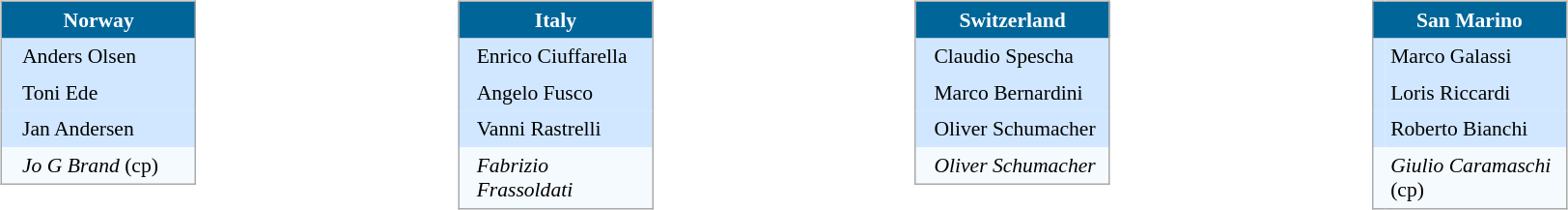<table width="100%" align=center>
<tr>
<td valign="top" width="22%"><br><table align=center cellpadding="4" cellspacing="0" style="background: #f9f9f9; border: 1px #aaa solid; border-collapse: collapse; font-size: 90%;" width=135>
<tr align=center style="background:#006699; color:white">
<th width=100% colspan=2> Norway</th>
</tr>
<tr align=left style="background:#D0E7FF;">
<td><strong></strong></td>
<td>Anders Olsen</td>
</tr>
<tr align=left style="background:#D0E7FF;">
<td><strong></strong></td>
<td>Toni Ede</td>
</tr>
<tr align=left style="background:#D0E7FF;">
<td><strong></strong></td>
<td>Jan Andersen</td>
</tr>
<tr align=left style="background:#F5FAFF;">
<td><strong></strong></td>
<td><em>Jo G Brand</em> (cp)</td>
</tr>
</table>
</td>
<td valign="top" width="22%"><br><table align=center cellpadding="4" cellspacing="0" style="background: #f9f9f9; border: 1px #aaa solid; border-collapse: collapse; font-size: 90%;" width=135>
<tr align=center style="background:#006699; color:white">
<th width=100% colspan=2> Italy</th>
</tr>
<tr align=left style="background:#D0E7FF;">
<td><strong></strong></td>
<td>Enrico Ciuffarella</td>
</tr>
<tr align=left style="background:#D0E7FF;">
<td><strong></strong></td>
<td>Angelo Fusco</td>
</tr>
<tr align=left style="background:#D0E7FF;">
<td><strong></strong></td>
<td>Vanni Rastrelli</td>
</tr>
<tr align=left style="background:#F5FAFF;">
<td><strong></strong></td>
<td><em>Fabrizio Frassoldati</em></td>
</tr>
</table>
</td>
<td valign="top" width="22%"><br><table align=center cellpadding="4" cellspacing="0" style="background: #f9f9f9; border: 1px #aaa solid; border-collapse: collapse; font-size: 90%;" width=135>
<tr align=center style="background:#006699; color:white">
<th width=100% colspan=2> Switzerland</th>
</tr>
<tr align=left style="background:#D0E7FF;">
<td><strong></strong></td>
<td>Claudio Spescha</td>
</tr>
<tr align=left style="background:#D0E7FF;">
<td><strong></strong></td>
<td>Marco Bernardini</td>
</tr>
<tr align=left style="background:#D0E7FF;">
<td><strong></strong></td>
<td>Oliver Schumacher</td>
</tr>
<tr align=left style="background:#F5FAFF;">
<td><strong></strong></td>
<td><em>Oliver Schumacher</em></td>
</tr>
</table>
</td>
<td valign="top" width="22%"><br><table align=center cellpadding="4" cellspacing="0" style="background: #f9f9f9; border: 1px #aaa solid; border-collapse: collapse; font-size: 90%;" width=135>
<tr align=center style="background:#006699; color:white">
<th width=100% colspan=2> San Marino</th>
</tr>
<tr align=left style="background:#D0E7FF;">
<td><strong></strong></td>
<td>Marco Galassi</td>
</tr>
<tr align=left style="background:#D0E7FF;">
<td><strong></strong></td>
<td>Loris Riccardi</td>
</tr>
<tr align=left style="background:#D0E7FF;">
<td><strong></strong></td>
<td>Roberto Bianchi</td>
</tr>
<tr align=left style="background:#F5FAFF;">
<td><strong></strong></td>
<td><em>Giulio Caramaschi</em> (cp)</td>
</tr>
</table>
</td>
</tr>
</table>
